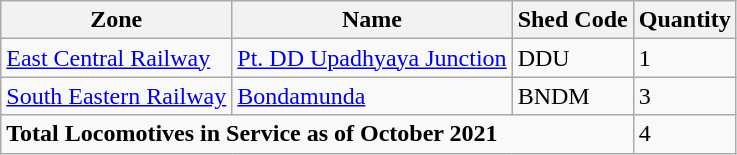<table class="wikitable">
<tr>
<th>Zone</th>
<th>Name</th>
<th>Shed Code</th>
<th>Quantity</th>
</tr>
<tr>
<td><a href='#'>East Central Railway</a></td>
<td><a href='#'>Pt. DD Upadhyaya Junction</a></td>
<td>DDU</td>
<td>1</td>
</tr>
<tr>
<td><a href='#'>South Eastern Railway</a></td>
<td><a href='#'>Bondamunda</a></td>
<td>BNDM</td>
<td>3</td>
</tr>
<tr>
<td colspan="3"><strong>Total Locomotives in Service as of October 2021</strong></td>
<td>4</td>
</tr>
</table>
